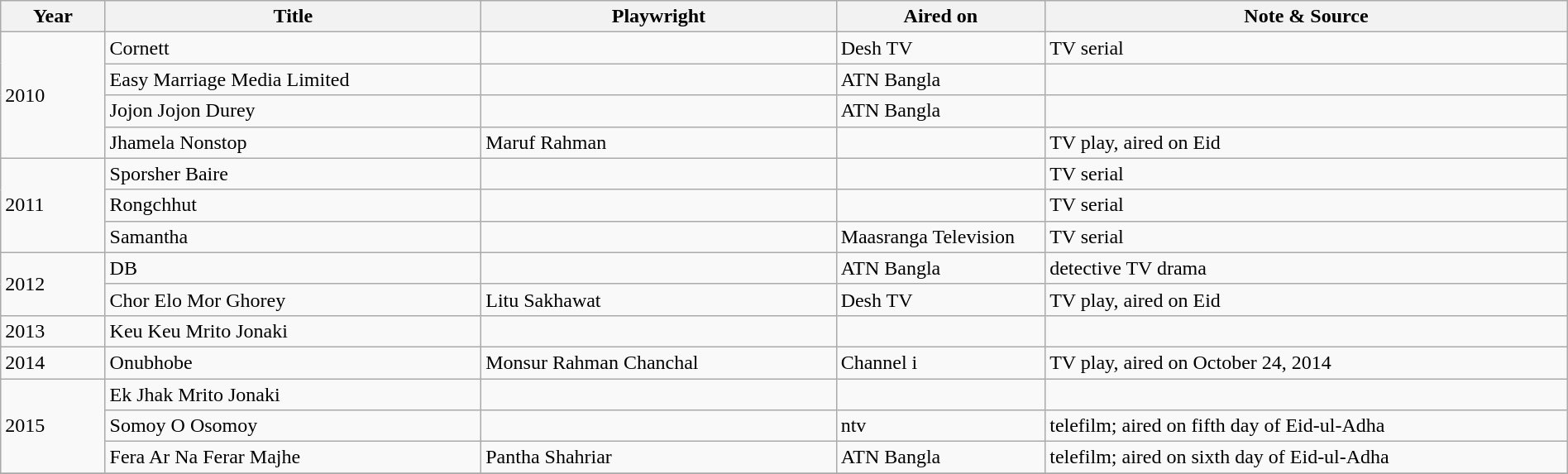<table class="wikitable" width= "100%">
<tr>
<th width= "5%">Year</th>
<th width= "18%">Title</th>
<th width= "17%">Playwright</th>
<th width= "10%">Aired on</th>
<th width= "25%">Note & Source</th>
</tr>
<tr>
<td rowspan="4">2010</td>
<td>Cornett</td>
<td></td>
<td>Desh TV</td>
<td>TV serial</td>
</tr>
<tr>
<td>Easy Marriage Media Limited</td>
<td></td>
<td>ATN Bangla</td>
<td></td>
</tr>
<tr>
<td>Jojon Jojon Durey</td>
<td></td>
<td>ATN Bangla</td>
<td></td>
</tr>
<tr>
<td>Jhamela Nonstop</td>
<td>Maruf Rahman</td>
<td></td>
<td>TV play, aired on Eid</td>
</tr>
<tr>
<td rowspan="3">2011</td>
<td>Sporsher Baire</td>
<td></td>
<td></td>
<td>TV serial</td>
</tr>
<tr>
<td>Rongchhut</td>
<td></td>
<td></td>
<td>TV serial</td>
</tr>
<tr>
<td>Samantha</td>
<td></td>
<td>Maasranga Television</td>
<td>TV serial</td>
</tr>
<tr>
<td rowspan="2">2012</td>
<td>DB</td>
<td></td>
<td>ATN Bangla</td>
<td>detective TV drama</td>
</tr>
<tr>
<td>Chor Elo Mor Ghorey</td>
<td>Litu Sakhawat</td>
<td>Desh TV</td>
<td>TV play, aired on Eid</td>
</tr>
<tr>
<td>2013</td>
<td>Keu Keu Mrito Jonaki</td>
<td></td>
<td></td>
<td></td>
</tr>
<tr>
<td>2014</td>
<td>Onubhobe</td>
<td>Monsur Rahman Chanchal</td>
<td>Channel i</td>
<td>TV play, aired on October 24, 2014</td>
</tr>
<tr>
<td rowspan="3">2015</td>
<td>Ek Jhak Mrito Jonaki</td>
<td></td>
<td></td>
<td></td>
</tr>
<tr>
<td>Somoy O Osomoy</td>
<td></td>
<td>ntv</td>
<td>telefilm; aired on fifth day of Eid-ul-Adha</td>
</tr>
<tr>
<td>Fera Ar Na Ferar Majhe</td>
<td>Pantha Shahriar</td>
<td>ATN Bangla</td>
<td>telefilm; aired on sixth day of Eid-ul-Adha</td>
</tr>
<tr>
</tr>
</table>
